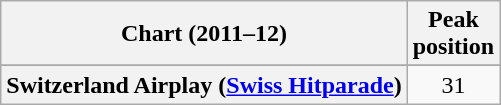<table class="wikitable plainrowheaders sortable">
<tr>
<th scope="col">Chart (2011–12)</th>
<th scope="col">Peak<br>position</th>
</tr>
<tr>
</tr>
<tr>
</tr>
<tr>
</tr>
<tr>
<th scope="row">Switzerland Airplay (<a href='#'>Swiss Hitparade</a>)</th>
<td align="center">31</td>
</tr>
</table>
